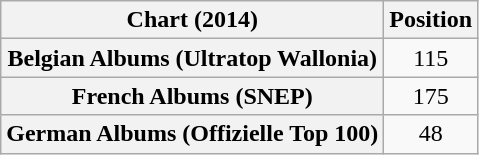<table class="wikitable sortable plainrowheaders" style="text-align:center">
<tr>
<th scope="col">Chart (2014)</th>
<th scope="col">Position</th>
</tr>
<tr>
<th scope="row">Belgian Albums (Ultratop Wallonia)</th>
<td>115</td>
</tr>
<tr>
<th scope="row">French Albums (SNEP)</th>
<td>175</td>
</tr>
<tr>
<th scope="row">German Albums (Offizielle Top 100)</th>
<td>48</td>
</tr>
</table>
